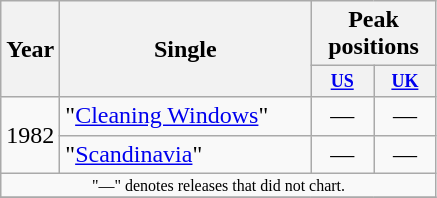<table class="wikitable">
<tr>
<th rowspan="2">Year</th>
<th width="160" rowspan="2">Single</th>
<th colspan="2">Peak positions</th>
</tr>
<tr>
<th style="width:3em;font-size:75%"><a href='#'>US</a></th>
<th style="width:3em;font-size:75%"><a href='#'>UK</a></th>
</tr>
<tr>
<td rowspan="2">1982</td>
<td>"<a href='#'>Cleaning Windows</a>"</td>
<td align="center">—</td>
<td align="center">—</td>
</tr>
<tr>
<td>"<a href='#'>Scandinavia</a>"</td>
<td align="center">—</td>
<td align="center">—</td>
</tr>
<tr>
<td align="center" colspan="4" style="font-size: 8pt">"—" denotes releases that did not chart.</td>
</tr>
<tr>
</tr>
</table>
